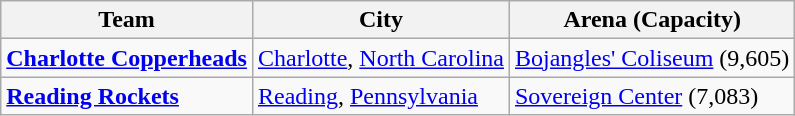<table class="wikitable" border="1">
<tr>
<th>Team</th>
<th>City</th>
<th>Arena (Capacity)</th>
</tr>
<tr>
<td><strong><a href='#'>Charlotte Copperheads</a></strong></td>
<td><a href='#'>Charlotte</a>, <a href='#'>North Carolina</a></td>
<td><a href='#'>Bojangles' Coliseum</a> (9,605)</td>
</tr>
<tr>
<td><strong><a href='#'>Reading Rockets</a></strong></td>
<td><a href='#'>Reading</a>, <a href='#'>Pennsylvania</a></td>
<td><a href='#'>Sovereign Center</a> (7,083)</td>
</tr>
</table>
